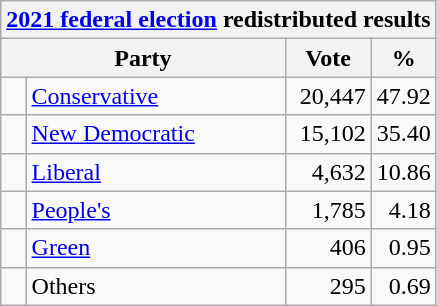<table class="wikitable">
<tr>
<th colspan="4"><a href='#'>2021 federal election</a> redistributed results</th>
</tr>
<tr>
<th bgcolor="#DDDDFF" width="130px" colspan="2">Party</th>
<th bgcolor="#DDDDFF" width="50px">Vote</th>
<th bgcolor="#DDDDFF" width="30px">%</th>
</tr>
<tr>
<td> </td>
<td><a href='#'>Conservative</a></td>
<td align=right>20,447</td>
<td align=right>47.92</td>
</tr>
<tr>
<td> </td>
<td><a href='#'>New Democratic</a></td>
<td align=right>15,102</td>
<td align=right>35.40</td>
</tr>
<tr>
<td> </td>
<td><a href='#'>Liberal</a></td>
<td align=right>4,632</td>
<td align=right>10.86</td>
</tr>
<tr>
<td> </td>
<td><a href='#'>People's</a></td>
<td align=right>1,785</td>
<td align=right>4.18</td>
</tr>
<tr>
<td> </td>
<td><a href='#'>Green</a></td>
<td align=right>406</td>
<td align=right>0.95</td>
</tr>
<tr>
<td> </td>
<td>Others</td>
<td align=right>295</td>
<td align=right>0.69</td>
</tr>
</table>
